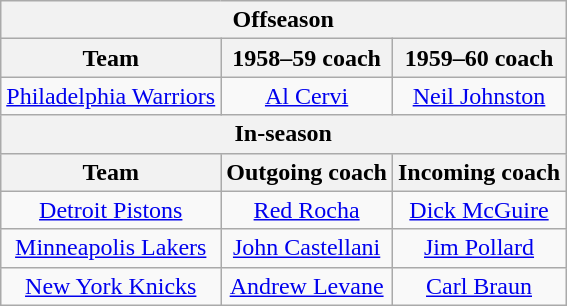<table class="wikitable" border="1" style="text-align: center">
<tr>
<th colspan="3">Offseason</th>
</tr>
<tr>
<th>Team</th>
<th>1958–59 coach</th>
<th>1959–60 coach</th>
</tr>
<tr>
<td><a href='#'>Philadelphia Warriors</a></td>
<td><a href='#'>Al Cervi</a></td>
<td><a href='#'>Neil Johnston</a></td>
</tr>
<tr>
<th colspan="3">In-season</th>
</tr>
<tr>
<th>Team</th>
<th>Outgoing coach</th>
<th>Incoming coach</th>
</tr>
<tr>
<td><a href='#'>Detroit Pistons</a></td>
<td><a href='#'>Red Rocha</a></td>
<td><a href='#'>Dick McGuire</a></td>
</tr>
<tr>
<td><a href='#'>Minneapolis Lakers</a></td>
<td><a href='#'>John Castellani</a></td>
<td><a href='#'>Jim Pollard</a></td>
</tr>
<tr>
<td><a href='#'>New York Knicks</a></td>
<td><a href='#'>Andrew Levane</a></td>
<td><a href='#'>Carl Braun</a></td>
</tr>
</table>
